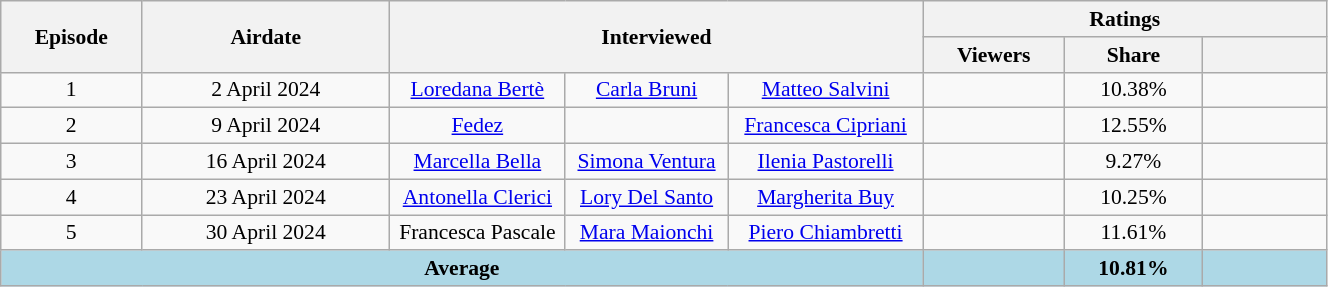<table class="wikitable" style="font-size:90%; width:70%; text-align:center">
<tr>
<th rowspan="2" style="width:5%;">Episode</th>
<th rowspan="2" style="width:10%;">Airdate</th>
<th rowspan="2" colspan="3" style="width:20%;">Interviewed</th>
<th colspan="3">Ratings</th>
</tr>
<tr>
<th style="width:5%;">Viewers</th>
<th style="width:5%;">Share</th>
<th style="width:5%;"></th>
</tr>
<tr>
<td>1</td>
<td>2 April 2024</td>
<td><a href='#'>Loredana Bertè</a></td>
<td><a href='#'>Carla Bruni</a></td>
<td><a href='#'>Matteo Salvini</a></td>
<td></td>
<td>10.38%</td>
<td></td>
</tr>
<tr>
<td>2</td>
<td>9 April 2024</td>
<td><a href='#'>Fedez</a></td>
<td></td>
<td><a href='#'>Francesca Cipriani</a></td>
<td></td>
<td>12.55%</td>
<td></td>
</tr>
<tr>
<td>3</td>
<td>16 April 2024</td>
<td><a href='#'>Marcella Bella</a></td>
<td><a href='#'>Simona Ventura</a></td>
<td><a href='#'>Ilenia Pastorelli</a></td>
<td></td>
<td>9.27%</td>
<td></td>
</tr>
<tr>
<td>4</td>
<td>23 April 2024</td>
<td><a href='#'>Antonella Clerici</a></td>
<td><a href='#'>Lory Del Santo</a></td>
<td><a href='#'>Margherita Buy</a></td>
<td></td>
<td>10.25%</td>
<td></td>
</tr>
<tr>
<td>5</td>
<td>30 April 2024</td>
<td>Francesca Pascale</td>
<td><a href='#'>Mara Maionchi</a></td>
<td><a href='#'>Piero Chiambretti</a></td>
<td></td>
<td>11.61%</td>
<td></td>
</tr>
<tr>
<td colspan="5" style="background:lightblue"><strong>Average</strong></td>
<td style="background:lightblue"><strong></strong></td>
<td style="background:lightblue"><strong>10.81%</strong></td>
<td style="background:lightblue"></td>
</tr>
</table>
